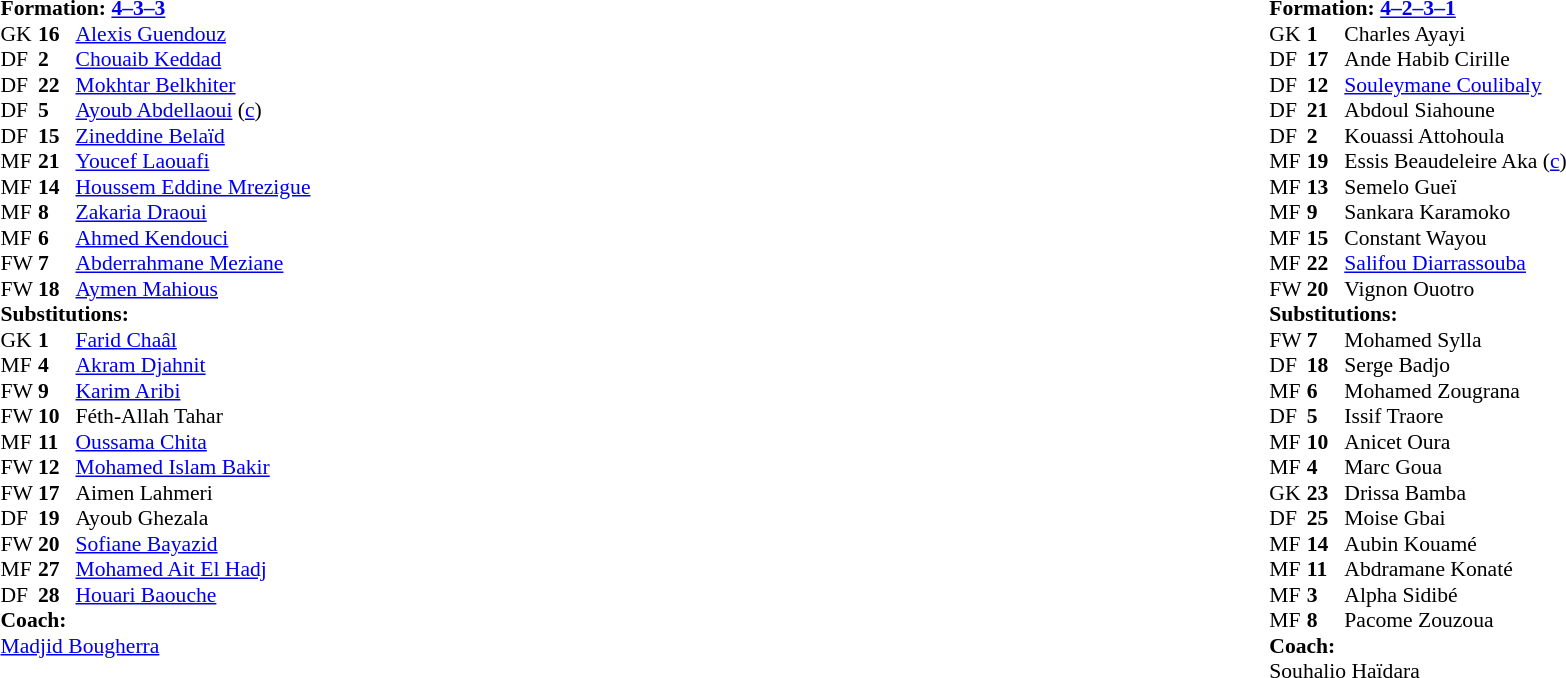<table width="100%">
<tr>
<td valign="top" width="40%"><br><table style="font-size:90%" cellspacing="0" cellpadding="0">
<tr>
<td colspan=4><strong>Formation: <a href='#'>4–3–3</a></strong></td>
</tr>
<tr>
<th width=25></th>
<th width=25></th>
</tr>
<tr>
<td>GK</td>
<td><strong>16</strong></td>
<td><a href='#'>Alexis Guendouz</a></td>
<td></td>
</tr>
<tr>
<td>DF</td>
<td><strong>2</strong></td>
<td><a href='#'>Chouaib Keddad</a></td>
<td></td>
<td></td>
</tr>
<tr>
<td>DF</td>
<td><strong>22</strong></td>
<td><a href='#'>Mokhtar Belkhiter</a></td>
</tr>
<tr>
<td>DF</td>
<td><strong>5</strong></td>
<td><a href='#'>Ayoub Abdellaoui</a> (<a href='#'>c</a>)</td>
</tr>
<tr>
<td>DF</td>
<td><strong>15</strong></td>
<td><a href='#'>Zineddine Belaïd</a></td>
<td></td>
</tr>
<tr>
<td>MF</td>
<td><strong>21</strong></td>
<td><a href='#'>Youcef Laouafi</a></td>
</tr>
<tr>
<td>MF</td>
<td><strong>14</strong></td>
<td><a href='#'>Houssem Eddine Mrezigue</a></td>
</tr>
<tr>
<td>MF</td>
<td><strong>8</strong></td>
<td><a href='#'>Zakaria Draoui</a></td>
</tr>
<tr>
<td>MF</td>
<td><strong>6</strong></td>
<td><a href='#'>Ahmed Kendouci</a></td>
<td></td>
<td></td>
</tr>
<tr>
<td>FW</td>
<td><strong>7</strong></td>
<td><a href='#'>Abderrahmane Meziane</a></td>
</tr>
<tr>
<td>FW</td>
<td><strong>18</strong></td>
<td><a href='#'>Aymen Mahious</a></td>
<td></td>
<td></td>
</tr>
<tr>
<td colspan=3><strong>Substitutions:</strong></td>
</tr>
<tr>
<td>GK</td>
<td><strong>1</strong></td>
<td><a href='#'>Farid Chaâl</a></td>
<td></td>
<td></td>
</tr>
<tr>
<td>MF</td>
<td><strong>4</strong></td>
<td><a href='#'>Akram Djahnit</a></td>
</tr>
<tr>
<td>FW</td>
<td><strong>9</strong></td>
<td><a href='#'>Karim Aribi</a></td>
</tr>
<tr>
<td>FW</td>
<td><strong>10</strong></td>
<td>Féth-Allah Tahar</td>
</tr>
<tr>
<td>MF</td>
<td><strong>11</strong></td>
<td><a href='#'>Oussama Chita</a></td>
</tr>
<tr>
<td>FW</td>
<td><strong>12</strong></td>
<td><a href='#'>Mohamed Islam Bakir</a></td>
</tr>
<tr>
<td>FW</td>
<td><strong>17</strong></td>
<td>Aimen Lahmeri</td>
</tr>
<tr>
<td>DF</td>
<td><strong>19</strong></td>
<td>Ayoub Ghezala</td>
<td></td>
<td></td>
</tr>
<tr>
<td>FW</td>
<td><strong>20</strong></td>
<td><a href='#'>Sofiane Bayazid</a></td>
</tr>
<tr>
<td>MF</td>
<td><strong>27</strong></td>
<td><a href='#'>Mohamed Ait El Hadj</a></td>
</tr>
<tr>
<td>DF</td>
<td><strong>28</strong></td>
<td><a href='#'>Houari Baouche</a></td>
<td></td>
<td></td>
</tr>
<tr>
<td colspan=3><strong>Coach:</strong></td>
</tr>
<tr>
<td colspan=3> <a href='#'>Madjid Bougherra</a></td>
</tr>
</table>
</td>
<td valign="top"></td>
<td valign="top" width="50%"><br><table style="font-size:90%; margin:auto" cellspacing="0" cellpadding="0">
<tr>
<td colspan=4><strong>Formation: <a href='#'>4–2–3–1</a></strong></td>
</tr>
<tr>
<th width=25></th>
<th width=25></th>
</tr>
<tr>
<td>GK</td>
<td><strong>1</strong></td>
<td>Charles Ayayi</td>
</tr>
<tr>
<td>DF</td>
<td><strong>17</strong></td>
<td>Ande Habib Cirille</td>
</tr>
<tr>
<td>DF</td>
<td><strong>12</strong></td>
<td><a href='#'>Souleymane Coulibaly</a></td>
<td></td>
</tr>
<tr>
<td>DF</td>
<td><strong>21</strong></td>
<td>Abdoul Siahoune</td>
</tr>
<tr>
<td>DF</td>
<td><strong>2</strong></td>
<td>Kouassi Attohoula</td>
<td></td>
</tr>
<tr>
<td>MF</td>
<td><strong>19</strong></td>
<td>Essis Beaudeleire Aka (<a href='#'>c</a>)</td>
<td></td>
</tr>
<tr>
<td>MF</td>
<td><strong>13</strong></td>
<td>Semelo Gueï</td>
</tr>
<tr>
<td>MF</td>
<td><strong>9</strong></td>
<td>Sankara Karamoko</td>
</tr>
<tr>
<td>MF</td>
<td><strong>15</strong></td>
<td>Constant Wayou</td>
<td></td>
<td></td>
</tr>
<tr>
<td>MF</td>
<td><strong>22</strong></td>
<td><a href='#'>Salifou Diarrassouba</a></td>
<td></td>
<td></td>
</tr>
<tr>
<td>FW</td>
<td><strong>20</strong></td>
<td>Vignon Ouotro</td>
<td></td>
<td></td>
</tr>
<tr>
<td colspan=3><strong>Substitutions:</strong></td>
</tr>
<tr>
<td>FW</td>
<td><strong>7</strong></td>
<td>Mohamed Sylla</td>
<td></td>
<td></td>
</tr>
<tr>
<td>DF</td>
<td><strong>18</strong></td>
<td>Serge Badjo</td>
</tr>
<tr>
<td>MF</td>
<td><strong>6</strong></td>
<td>Mohamed Zougrana</td>
<td></td>
<td></td>
</tr>
<tr>
<td>DF</td>
<td><strong>5</strong></td>
<td>Issif Traore</td>
</tr>
<tr>
<td>MF</td>
<td><strong>10</strong></td>
<td>Anicet Oura</td>
</tr>
<tr>
<td>MF</td>
<td><strong>4</strong></td>
<td>Marc Goua</td>
</tr>
<tr>
<td>GK</td>
<td><strong>23</strong></td>
<td>Drissa Bamba</td>
</tr>
<tr>
<td>DF</td>
<td><strong>25</strong></td>
<td>Moise Gbai</td>
<td></td>
<td></td>
</tr>
<tr>
<td>MF</td>
<td><strong>14</strong></td>
<td>Aubin Kouamé</td>
</tr>
<tr>
<td>MF</td>
<td><strong>11</strong></td>
<td>Abdramane Konaté</td>
</tr>
<tr>
<td>MF</td>
<td><strong>3</strong></td>
<td>Alpha Sidibé</td>
</tr>
<tr>
<td>MF</td>
<td><strong>8</strong></td>
<td>Pacome Zouzoua</td>
</tr>
<tr>
<td colspan=3><strong>Coach:</strong></td>
</tr>
<tr>
<td colspan=3> Souhalio Haïdara</td>
</tr>
</table>
</td>
</tr>
</table>
